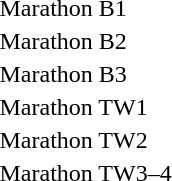<table>
<tr>
<td>Marathon B1<br></td>
<td></td>
<td></td>
<td></td>
</tr>
<tr>
<td>Marathon B2<br></td>
<td></td>
<td></td>
<td></td>
</tr>
<tr>
<td>Marathon B3<br></td>
<td></td>
<td></td>
<td></td>
</tr>
<tr>
<td>Marathon TW1<br></td>
<td></td>
<td></td>
<td></td>
</tr>
<tr>
<td>Marathon TW2<br></td>
<td></td>
<td></td>
<td></td>
</tr>
<tr>
<td>Marathon TW3–4<br></td>
<td></td>
<td></td>
<td></td>
</tr>
<tr>
</tr>
</table>
